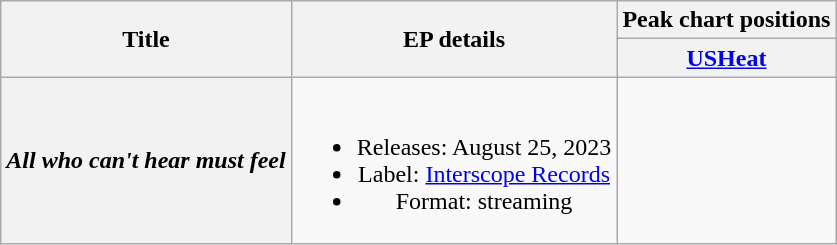<table class="wikitable plainrowheaders" style="text-align:center">
<tr>
<th scope="col" rowspan="2">Title</th>
<th scope="col" rowspan="2">EP details</th>
<th scope="col" colspan="1">Peak chart positions</th>
</tr>
<tr>
<th><a href='#'>USHeat</a></th>
</tr>
<tr>
<th scope="row"><em>All who can't hear must feel</em></th>
<td><br><ul><li>Releases: August 25, 2023</li><li>Label: <a href='#'>Interscope Records</a></li><li>Format: streaming</li></ul></td>
<td></td>
</tr>
</table>
